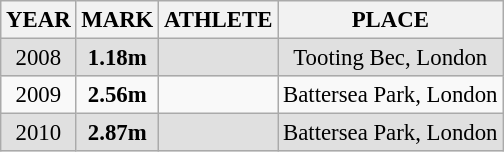<table class="wikitable sortable" style="font-size:95%;">
<tr>
<th>YEAR</th>
<th>MARK</th>
<th align="left">ATHLETE</th>
<th align="left">PLACE</th>
</tr>
<tr bgcolor="#e0e0e0">
<td align="center">2008</td>
<td align="center"><strong>1.18m</strong></td>
<td></td>
<td align="center">Tooting Bec, London</td>
</tr>
<tr>
<td align="center">2009</td>
<td align="center"><strong>2.56m</strong></td>
<td></td>
<td align="center">Battersea Park, London</td>
</tr>
<tr bgcolor="#e0e0e0">
<td align="center">2010</td>
<td align="center"><strong>2.87m</strong></td>
<td></td>
<td align="center">Battersea Park, London</td>
</tr>
</table>
